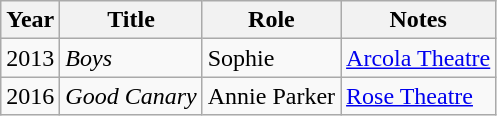<table class="wikitable sortable">
<tr>
<th>Year</th>
<th>Title</th>
<th>Role</th>
<th>Notes</th>
</tr>
<tr>
<td>2013</td>
<td><em>Boys</em></td>
<td>Sophie</td>
<td><a href='#'>Arcola Theatre</a></td>
</tr>
<tr>
<td>2016</td>
<td><em>Good Canary</em></td>
<td>Annie Parker</td>
<td><a href='#'>Rose Theatre</a></td>
</tr>
</table>
